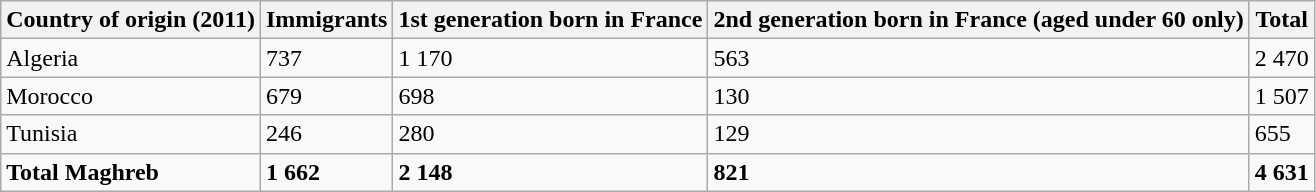<table class="wikitable">
<tr>
<th>Country of origin (2011)</th>
<th>Immigrants</th>
<th>1st generation born in France</th>
<th>2nd generation born in France (aged under 60 only)</th>
<th>Total</th>
</tr>
<tr>
<td>Algeria</td>
<td>737</td>
<td>1 170</td>
<td>563</td>
<td>2 470</td>
</tr>
<tr>
<td>Morocco</td>
<td>679</td>
<td>698</td>
<td>130</td>
<td>1 507</td>
</tr>
<tr>
<td>Tunisia</td>
<td>246</td>
<td>280</td>
<td>129</td>
<td>655</td>
</tr>
<tr>
<td><strong>Total Maghreb</strong></td>
<td><strong>1 662</strong></td>
<td><strong>2 148</strong></td>
<td><strong>821</strong></td>
<td><strong>4 631</strong></td>
</tr>
</table>
